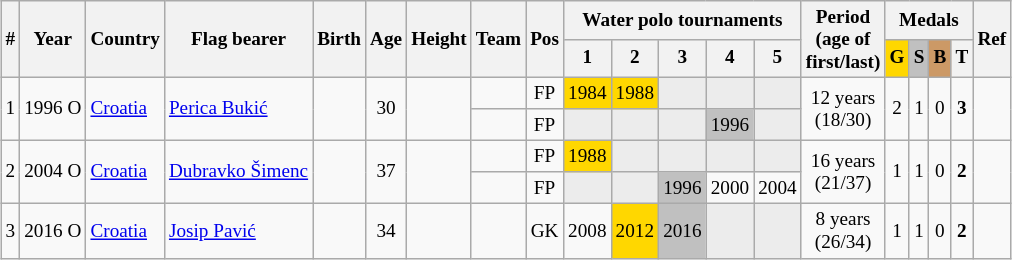<table class="wikitable sortable" style="text-align: center; font-size: 80%; margin-left: 1em;">
<tr>
<th rowspan="2">#</th>
<th rowspan="2">Year</th>
<th rowspan="2">Country</th>
<th rowspan="2">Flag bearer</th>
<th rowspan="2">Birth</th>
<th rowspan="2">Age</th>
<th rowspan="2">Height</th>
<th rowspan="2">Team</th>
<th rowspan="2">Pos</th>
<th colspan="5">Water polo tournaments</th>
<th rowspan="2">Period<br>(age of<br>first/last)</th>
<th colspan="4">Medals</th>
<th rowspan="2" class="unsortable">Ref</th>
</tr>
<tr>
<th>1</th>
<th style="width: 2em;" class="unsortable">2</th>
<th style="width: 2em;" class="unsortable">3</th>
<th style="width: 2em;" class="unsortable">4</th>
<th style="width: 2em;" class="unsortable">5</th>
<th style="background-color: gold;">G</th>
<th style="background-color: silver;">S</th>
<th style="background-color: #cc9966;">B</th>
<th>T</th>
</tr>
<tr>
<td rowspan="2">1</td>
<td rowspan="2">1996 O</td>
<td rowspan="2" style="text-align: left;"> <a href='#'>Croatia</a></td>
<td rowspan="2" style="text-align: left;" data-sort-value="Bukić, Perica"><a href='#'>Perica Bukić</a></td>
<td rowspan="2"></td>
<td rowspan="2">30</td>
<td rowspan="2"></td>
<td style="text-align: left;"></td>
<td>FP</td>
<td style="background-color: gold;">1984</td>
<td style="background-color: gold;">1988</td>
<td style="background-color: #ececec;"></td>
<td style="background-color: #ececec;"></td>
<td style="background-color: #ececec;"></td>
<td rowspan="2">12 years<br>(18/30)</td>
<td rowspan="2">2</td>
<td rowspan="2">1</td>
<td rowspan="2">0</td>
<td rowspan="2"><strong>3</strong></td>
<td rowspan="2"></td>
</tr>
<tr class="expand-child">
<td style="text-align: left;"></td>
<td>FP</td>
<td style="background-color: #ececec;"></td>
<td style="background-color: #ececec;"></td>
<td style="background-color: #ececec;"></td>
<td style="background-color: silver;">1996</td>
<td style="background-color: #ececec;"></td>
</tr>
<tr>
<td rowspan="2">2</td>
<td rowspan="2">2004 O</td>
<td rowspan="2" style="text-align: left;"> <a href='#'>Croatia</a></td>
<td rowspan="2" style="text-align: left;" data-sort-value="Šimenc, Dubravko"><a href='#'>Dubravko Šimenc</a></td>
<td rowspan="2"></td>
<td rowspan="2">37</td>
<td rowspan="2"></td>
<td style="text-align: left;"></td>
<td>FP</td>
<td style="background-color: gold;">1988</td>
<td style="background-color: #ececec;"></td>
<td style="background-color: #ececec;"></td>
<td style="background-color: #ececec;"></td>
<td style="background-color: #ececec;"></td>
<td rowspan="2">16 years<br>(21/37)</td>
<td rowspan="2">1</td>
<td rowspan="2">1</td>
<td rowspan="2">0</td>
<td rowspan="2"><strong>2</strong></td>
<td rowspan="2"></td>
</tr>
<tr class="expand-child">
<td style="text-align: left;"></td>
<td>FP</td>
<td style="background-color: #ececec;"></td>
<td style="background-color: #ececec;"></td>
<td style="background-color: silver;">1996</td>
<td>2000</td>
<td>2004</td>
</tr>
<tr>
<td>3</td>
<td>2016 O</td>
<td style="text-align: left;"> <a href='#'>Croatia</a></td>
<td style="text-align: left;" data-sort-value="Pavić, Josip"><a href='#'>Josip Pavić</a></td>
<td></td>
<td>34</td>
<td></td>
<td style="text-align: left;"></td>
<td>GK</td>
<td>2008</td>
<td style="background-color: gold;">2012</td>
<td style="background-color: silver;">2016</td>
<td style="background-color: #ececec;"></td>
<td style="background-color: #ececec;"></td>
<td>8 years<br>(26/34)</td>
<td>1</td>
<td>1</td>
<td>0</td>
<td><strong>2</strong></td>
<td></td>
</tr>
</table>
